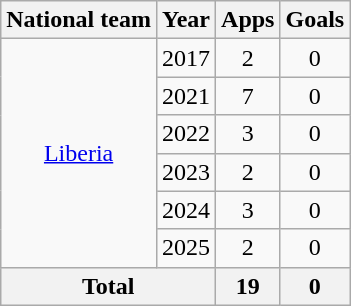<table class="wikitable" style="text-align:center">
<tr>
<th>National team</th>
<th>Year</th>
<th>Apps</th>
<th>Goals</th>
</tr>
<tr>
<td rowspan="6"><a href='#'>Liberia</a></td>
<td>2017</td>
<td>2</td>
<td>0</td>
</tr>
<tr>
<td>2021</td>
<td>7</td>
<td>0</td>
</tr>
<tr>
<td>2022</td>
<td>3</td>
<td>0</td>
</tr>
<tr>
<td>2023</td>
<td>2</td>
<td>0</td>
</tr>
<tr>
<td>2024</td>
<td>3</td>
<td>0</td>
</tr>
<tr>
<td>2025</td>
<td>2</td>
<td>0</td>
</tr>
<tr>
<th colspan="2">Total</th>
<th>19</th>
<th>0</th>
</tr>
</table>
